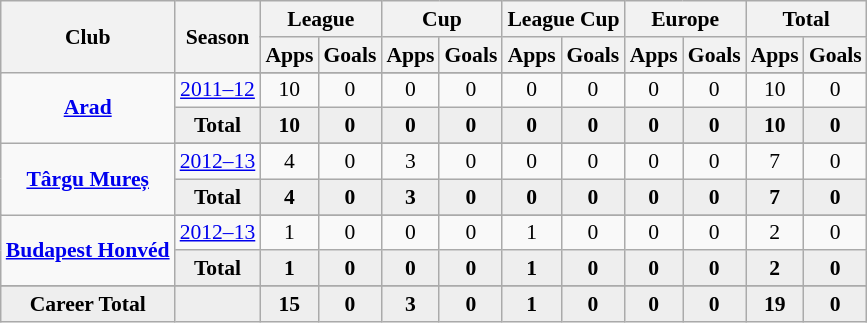<table class="wikitable" style="font-size:90%; text-align: center;">
<tr>
<th rowspan="2">Club</th>
<th rowspan="2">Season</th>
<th colspan="2">League</th>
<th colspan="2">Cup</th>
<th colspan="2">League Cup</th>
<th colspan="2">Europe</th>
<th colspan="2">Total</th>
</tr>
<tr>
<th>Apps</th>
<th>Goals</th>
<th>Apps</th>
<th>Goals</th>
<th>Apps</th>
<th>Goals</th>
<th>Apps</th>
<th>Goals</th>
<th>Apps</th>
<th>Goals</th>
</tr>
<tr ||-||-||-|->
<td rowspan="3" valign="center"><strong><a href='#'>Arad</a></strong></td>
</tr>
<tr>
<td><a href='#'>2011–12</a></td>
<td>10</td>
<td>0</td>
<td>0</td>
<td>0</td>
<td>0</td>
<td>0</td>
<td>0</td>
<td>0</td>
<td>10</td>
<td>0</td>
</tr>
<tr style="font-weight:bold; background-color:#eeeeee;">
<td>Total</td>
<td>10</td>
<td>0</td>
<td>0</td>
<td>0</td>
<td>0</td>
<td>0</td>
<td>0</td>
<td>0</td>
<td>10</td>
<td>0</td>
</tr>
<tr>
<td rowspan="3" valign="center"><strong><a href='#'>Târgu Mureș</a></strong></td>
</tr>
<tr>
<td><a href='#'>2012–13</a></td>
<td>4</td>
<td>0</td>
<td>3</td>
<td>0</td>
<td>0</td>
<td>0</td>
<td>0</td>
<td>0</td>
<td>7</td>
<td>0</td>
</tr>
<tr style="font-weight:bold; background-color:#eeeeee;">
<td>Total</td>
<td>4</td>
<td>0</td>
<td>3</td>
<td>0</td>
<td>0</td>
<td>0</td>
<td>0</td>
<td>0</td>
<td>7</td>
<td>0</td>
</tr>
<tr>
<td rowspan="3" valign="center"><strong><a href='#'>Budapest Honvéd</a></strong></td>
</tr>
<tr>
<td><a href='#'>2012–13</a></td>
<td>1</td>
<td>0</td>
<td>0</td>
<td>0</td>
<td>1</td>
<td>0</td>
<td>0</td>
<td>0</td>
<td>2</td>
<td>0</td>
</tr>
<tr style="font-weight:bold; background-color:#eeeeee;">
<td>Total</td>
<td>1</td>
<td>0</td>
<td>0</td>
<td>0</td>
<td>1</td>
<td>0</td>
<td>0</td>
<td>0</td>
<td>2</td>
<td>0</td>
</tr>
<tr>
</tr>
<tr style="font-weight:bold; background-color:#eeeeee;">
<td rowspan="1" valign="top"><strong>Career Total</strong></td>
<td></td>
<td><strong>15</strong></td>
<td><strong>0</strong></td>
<td><strong>3</strong></td>
<td><strong>0</strong></td>
<td><strong>1</strong></td>
<td><strong>0</strong></td>
<td><strong>0</strong></td>
<td><strong>0</strong></td>
<td><strong>19</strong></td>
<td><strong>0</strong></td>
</tr>
</table>
